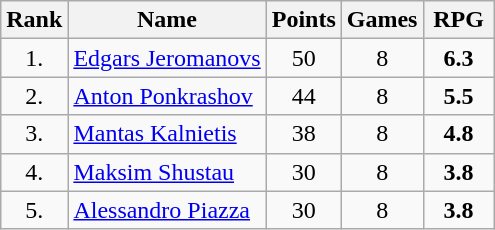<table class="wikitable" style="text-align: center;">
<tr>
<th>Rank</th>
<th>Name</th>
<th>Points</th>
<th>Games</th>
<th width=40>RPG</th>
</tr>
<tr>
<td>1.</td>
<td align="left"> <a href='#'>Edgars Jeromanovs</a></td>
<td>50</td>
<td>8</td>
<td><strong>6.3</strong></td>
</tr>
<tr>
<td>2.</td>
<td align="left"> <a href='#'>Anton Ponkrashov</a></td>
<td>44</td>
<td>8</td>
<td><strong>5.5</strong></td>
</tr>
<tr>
<td>3.</td>
<td align="left"> <a href='#'>Mantas Kalnietis</a></td>
<td>38</td>
<td>8</td>
<td><strong>4.8</strong></td>
</tr>
<tr>
<td>4.</td>
<td align="left"> <a href='#'>Maksim Shustau</a></td>
<td>30</td>
<td>8</td>
<td><strong>3.8</strong></td>
</tr>
<tr>
<td>5.</td>
<td align="left"> <a href='#'>Alessandro Piazza</a></td>
<td>30</td>
<td>8</td>
<td><strong>3.8</strong></td>
</tr>
</table>
